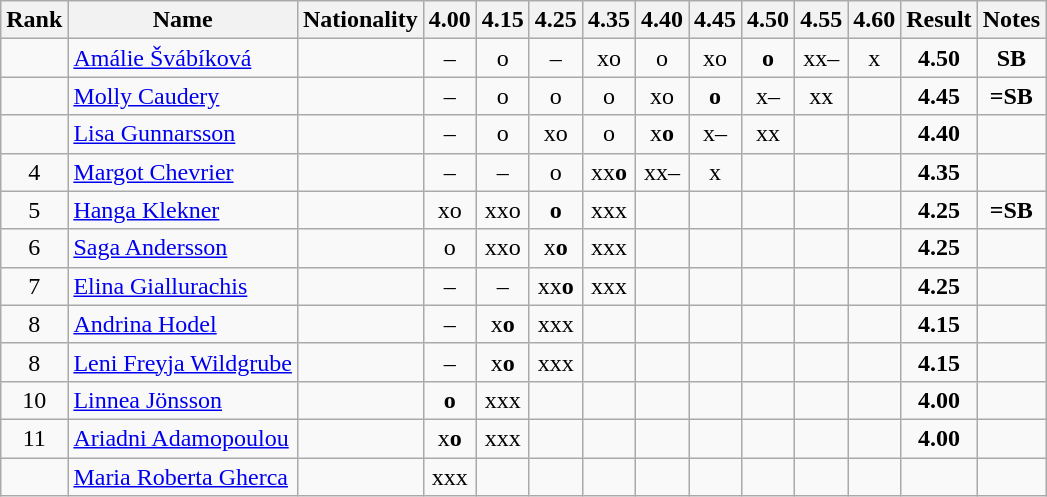<table class="wikitable sortable" style="text-align:center">
<tr>
<th>Rank</th>
<th>Name</th>
<th>Nationality</th>
<th>4.00</th>
<th>4.15</th>
<th>4.25</th>
<th>4.35</th>
<th>4.40</th>
<th>4.45</th>
<th>4.50</th>
<th>4.55</th>
<th>4.60</th>
<th>Result</th>
<th>Notes</th>
</tr>
<tr>
<td></td>
<td align=left><a href='#'>Amálie Švábíková</a></td>
<td align=left></td>
<td>–</td>
<td>o</td>
<td>–</td>
<td>xo</td>
<td>o</td>
<td>xo</td>
<td><strong>o</strong></td>
<td>xx–</td>
<td>x</td>
<td><strong>4.50</strong></td>
<td><strong>SB</strong></td>
</tr>
<tr>
<td></td>
<td align=left><a href='#'>Molly Caudery</a></td>
<td align=left></td>
<td>–</td>
<td>o</td>
<td>o</td>
<td>o</td>
<td>xo</td>
<td><strong>o</strong></td>
<td>x–</td>
<td>xx</td>
<td></td>
<td><strong>4.45</strong></td>
<td><strong>=SB</strong></td>
</tr>
<tr>
<td></td>
<td align=left><a href='#'>Lisa Gunnarsson</a></td>
<td align=left></td>
<td>–</td>
<td>o</td>
<td>xo</td>
<td>o</td>
<td>x<strong>o</strong></td>
<td>x–</td>
<td>xx</td>
<td></td>
<td></td>
<td><strong>4.40</strong></td>
<td></td>
</tr>
<tr>
<td>4</td>
<td align=left><a href='#'>Margot Chevrier</a></td>
<td align=left></td>
<td>–</td>
<td>–</td>
<td>o</td>
<td>xx<strong>o</strong></td>
<td>xx–</td>
<td>x</td>
<td></td>
<td></td>
<td></td>
<td><strong>4.35</strong></td>
<td></td>
</tr>
<tr>
<td>5</td>
<td align=left><a href='#'>Hanga Klekner</a></td>
<td align=left></td>
<td>xo</td>
<td>xxo</td>
<td><strong>o</strong></td>
<td>xxx</td>
<td></td>
<td></td>
<td></td>
<td></td>
<td></td>
<td><strong>4.25</strong></td>
<td><strong>=SB</strong></td>
</tr>
<tr>
<td>6</td>
<td align=left><a href='#'>Saga Andersson</a></td>
<td align=left></td>
<td>o</td>
<td>xxo</td>
<td>x<strong>o</strong></td>
<td>xxx</td>
<td></td>
<td></td>
<td></td>
<td></td>
<td></td>
<td><strong>4.25</strong></td>
<td></td>
</tr>
<tr>
<td>7</td>
<td align=left><a href='#'>Elina Giallurachis</a></td>
<td align=left></td>
<td>–</td>
<td>–</td>
<td>xx<strong>o</strong></td>
<td>xxx</td>
<td></td>
<td></td>
<td></td>
<td></td>
<td></td>
<td><strong>4.25</strong></td>
<td></td>
</tr>
<tr>
<td>8</td>
<td align=left><a href='#'>Andrina Hodel</a></td>
<td align=left></td>
<td>–</td>
<td>x<strong>o</strong></td>
<td>xxx</td>
<td></td>
<td></td>
<td></td>
<td></td>
<td></td>
<td></td>
<td><strong>4.15</strong></td>
<td></td>
</tr>
<tr>
<td>8</td>
<td align=left><a href='#'>Leni Freyja Wildgrube</a></td>
<td align=left></td>
<td>–</td>
<td>x<strong>o</strong></td>
<td>xxx</td>
<td></td>
<td></td>
<td></td>
<td></td>
<td></td>
<td></td>
<td><strong>4.15</strong></td>
<td></td>
</tr>
<tr>
<td>10</td>
<td align=left><a href='#'>Linnea Jönsson</a></td>
<td align=left></td>
<td><strong>o</strong></td>
<td>xxx</td>
<td></td>
<td></td>
<td></td>
<td></td>
<td></td>
<td></td>
<td></td>
<td><strong>4.00</strong></td>
<td></td>
</tr>
<tr>
<td>11</td>
<td align=left><a href='#'>Ariadni Adamopoulou</a></td>
<td align=left></td>
<td>x<strong>o</strong></td>
<td>xxx</td>
<td></td>
<td></td>
<td></td>
<td></td>
<td></td>
<td></td>
<td></td>
<td><strong>4.00</strong></td>
<td></td>
</tr>
<tr>
<td></td>
<td align=left><a href='#'>Maria Roberta Gherca</a></td>
<td align=left></td>
<td>xxx</td>
<td></td>
<td></td>
<td></td>
<td></td>
<td></td>
<td></td>
<td></td>
<td></td>
<td><strong></strong></td>
<td></td>
</tr>
</table>
